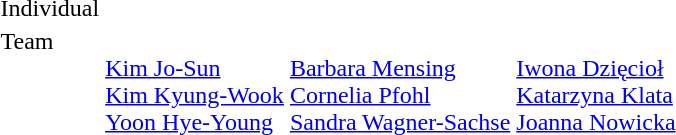<table>
<tr>
<td>Individual<br></td>
<td></td>
<td></td>
<td></td>
</tr>
<tr valign="top">
<td>Team<br></td>
<td><br><a href='#'>Kim Jo-Sun</a><br><a href='#'>Kim Kyung-Wook</a><br><a href='#'>Yoon Hye-Young</a></td>
<td><br><a href='#'>Barbara Mensing</a><br><a href='#'>Cornelia Pfohl</a><br><a href='#'>Sandra Wagner-Sachse</a></td>
<td><br><a href='#'>Iwona Dzięcioł</a><br><a href='#'>Katarzyna Klata</a><br><a href='#'>Joanna Nowicka</a></td>
</tr>
</table>
